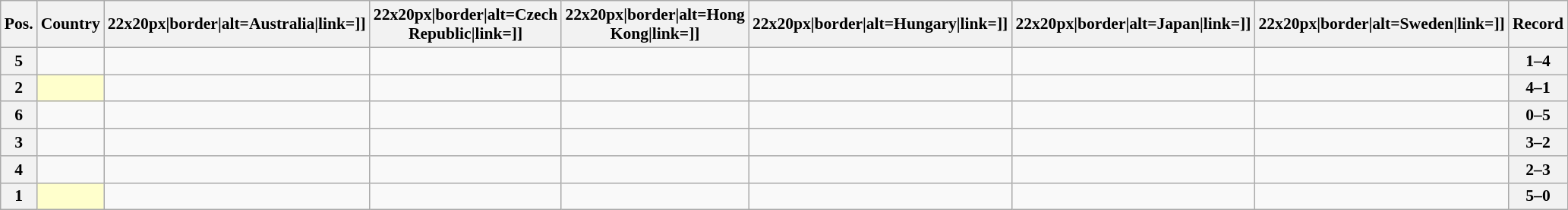<table class="wikitable sortable nowrap" style="text-align:center; font-size:0.9em;">
<tr>
<th>Pos.</th>
<th>Country</th>
<th [[Image:>22x20px|border|alt=Australia|link=]]</th>
<th [[Image:>22x20px|border|alt=Czech Republic|link=]]</th>
<th [[Image:>22x20px|border|alt=Hong Kong|link=]]</th>
<th [[Image:>22x20px|border|alt=Hungary|link=]]</th>
<th [[Image:>22x20px|border|alt=Japan|link=]]</th>
<th [[Image:>22x20px|border|alt=Sweden|link=]]</th>
<th>Record</th>
</tr>
<tr>
<th>5</th>
<td style="text-align:left;"></td>
<td></td>
<td></td>
<td></td>
<td></td>
<td></td>
<td></td>
<th>1–4</th>
</tr>
<tr>
<th>2</th>
<td style="text-align:left; background:#ffffcc;"></td>
<td></td>
<td></td>
<td></td>
<td></td>
<td></td>
<td></td>
<th>4–1</th>
</tr>
<tr>
<th>6</th>
<td style="text-align:left;"></td>
<td></td>
<td></td>
<td></td>
<td></td>
<td></td>
<td></td>
<th>0–5</th>
</tr>
<tr>
<th>3</th>
<td style="text-align:left;"></td>
<td></td>
<td></td>
<td></td>
<td></td>
<td></td>
<td></td>
<th>3–2</th>
</tr>
<tr>
<th>4</th>
<td style="text-align:left;"></td>
<td></td>
<td></td>
<td></td>
<td></td>
<td></td>
<td></td>
<th>2–3</th>
</tr>
<tr>
<th>1</th>
<td style="text-align:left; background:#ffffcc;"></td>
<td></td>
<td></td>
<td></td>
<td></td>
<td></td>
<td></td>
<th>5–0</th>
</tr>
</table>
